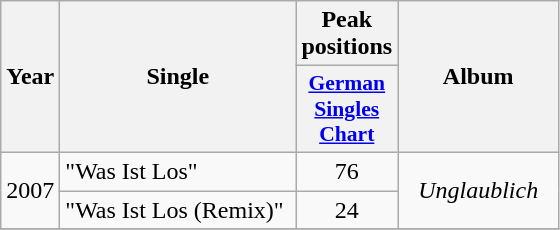<table class="wikitable">
<tr>
<th align="center" rowspan="2" width="10">Year</th>
<th align="center" rowspan="2" width="150">Single</th>
<th align="center" colspan="1" width="20">Peak positions</th>
<th align="center" rowspan="2" width="100">Album</th>
</tr>
<tr>
<th scope="col" style="width:3em;font-size:90%;"><a href='#'>German Singles Chart</a></th>
</tr>
<tr>
<td style="text-align:center;" rowspan=2>2007</td>
<td>"Was Ist Los"</td>
<td style="text-align:center;">76</td>
<td style="text-align:center;" rowspan=2><em>Unglaublich</em></td>
</tr>
<tr>
<td>"Was Ist Los (Remix)"</td>
<td style="text-align:center;">24</td>
</tr>
<tr>
</tr>
</table>
